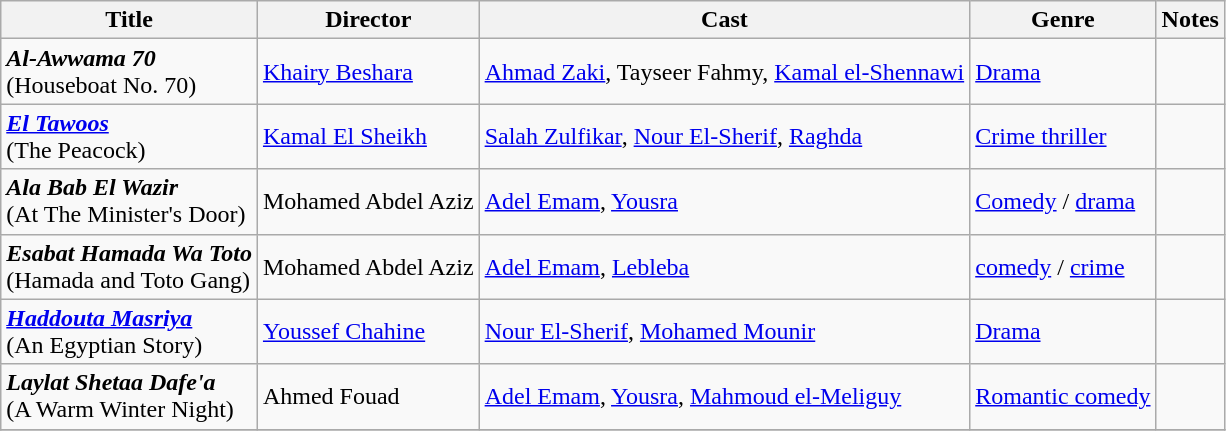<table class="wikitable sortable">
<tr>
<th>Title</th>
<th>Director</th>
<th>Cast</th>
<th>Genre</th>
<th>Notes</th>
</tr>
<tr>
<td><strong><em>Al-Awwama 70</em></strong><br>(Houseboat No. 70)</td>
<td><a href='#'>Khairy Beshara</a></td>
<td><a href='#'>Ahmad Zaki</a>, Tayseer Fahmy, <a href='#'>Kamal el-Shennawi</a></td>
<td><a href='#'>Drama</a></td>
<td></td>
</tr>
<tr>
<td><strong><em><a href='#'>El Tawoos</a></em></strong><br>(The Peacock)</td>
<td><a href='#'>Kamal El Sheikh</a></td>
<td><a href='#'>Salah Zulfikar</a>, <a href='#'>Nour El-Sherif</a>, <a href='#'>Raghda</a></td>
<td><a href='#'>Crime thriller</a></td>
<td></td>
</tr>
<tr>
<td><strong><em>Ala Bab El Wazir</em></strong><br>(At The Minister's Door)</td>
<td>Mohamed Abdel Aziz</td>
<td><a href='#'>Adel Emam</a>, <a href='#'>Yousra</a></td>
<td><a href='#'>Comedy</a> / <a href='#'>drama</a></td>
<td></td>
</tr>
<tr>
<td><strong><em>Esabat Hamada Wa Toto</em></strong><br>(Hamada and Toto Gang)</td>
<td>Mohamed Abdel Aziz</td>
<td><a href='#'>Adel Emam</a>, <a href='#'>Lebleba</a></td>
<td><a href='#'>comedy</a> / <a href='#'>crime</a></td>
<td></td>
</tr>
<tr>
<td><strong><em><a href='#'>Haddouta Masriya</a></em></strong><br>(An Egyptian Story)</td>
<td><a href='#'>Youssef Chahine</a></td>
<td><a href='#'>Nour El-Sherif</a>, <a href='#'>Mohamed Mounir</a></td>
<td><a href='#'>Drama</a></td>
<td></td>
</tr>
<tr>
<td><strong><em>Laylat Shetaa Dafe'a</em></strong><br>(A Warm Winter Night)</td>
<td>Ahmed Fouad</td>
<td><a href='#'>Adel Emam</a>, <a href='#'>Yousra</a>, <a href='#'>Mahmoud el-Meliguy</a></td>
<td><a href='#'>Romantic comedy</a></td>
<td></td>
</tr>
<tr>
</tr>
</table>
